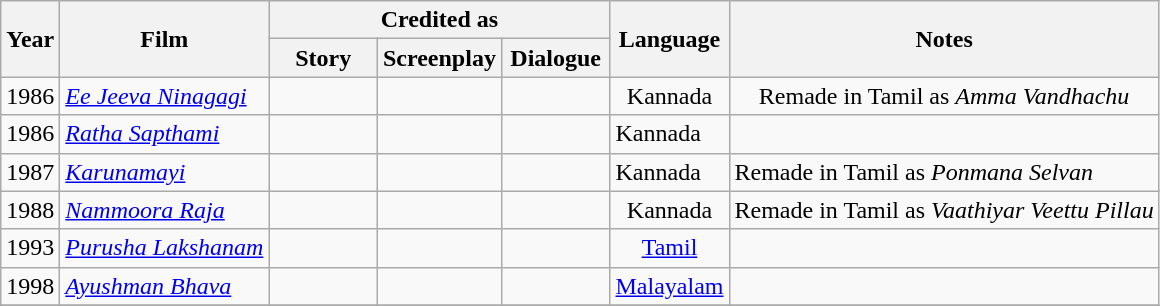<table class="wikitable sortable">
<tr>
<th rowspan="2">Year</th>
<th rowspan="2">Film</th>
<th colspan="3">Credited as</th>
<th rowspan="2">Language</th>
<th rowspan="2" class="unsortable">Notes</th>
</tr>
<tr>
<th width=65>Story</th>
<th width=65>Screenplay</th>
<th width=65>Dialogue</th>
</tr>
<tr style="text-align:center;">
<td>1986</td>
<td style="text-align:left;"><em><a href='#'>Ee Jeeva Ninagagi</a></em></td>
<td></td>
<td></td>
<td></td>
<td>Kannada</td>
<td>Remade in Tamil as <em>Amma Vandhachu</em></td>
</tr>
<tr>
<td>1986</td>
<td style="text-align:left;"><em><a href='#'>Ratha Sapthami</a></em></td>
<td></td>
<td></td>
<td></td>
<td>Kannada</td>
<td></td>
</tr>
<tr>
<td>1987</td>
<td style="text-align:left;"><em><a href='#'>Karunamayi</a></em></td>
<td></td>
<td></td>
<td></td>
<td>Kannada</td>
<td>Remade in Tamil as <em>Ponmana Selvan</em></td>
</tr>
<tr style="text-align:center;">
<td>1988</td>
<td style="text-align:left;"><em><a href='#'>Nammoora Raja</a></em></td>
<td></td>
<td></td>
<td></td>
<td>Kannada</td>
<td>Remade in Tamil as <em>Vaathiyar Veettu Pillau</em></td>
</tr>
<tr style="text-align:center;">
<td>1993</td>
<td style="text-align:left;"><em><a href='#'>Purusha Lakshanam</a></em></td>
<td></td>
<td></td>
<td></td>
<td><a href='#'>Tamil</a></td>
<td></td>
</tr>
<tr style="text-align:center;">
<td>1998</td>
<td style="text-align:left;"><em><a href='#'>Ayushman Bhava</a></em></td>
<td></td>
<td></td>
<td></td>
<td><a href='#'>Malayalam</a></td>
<td></td>
</tr>
<tr style="text-align:center;">
</tr>
</table>
